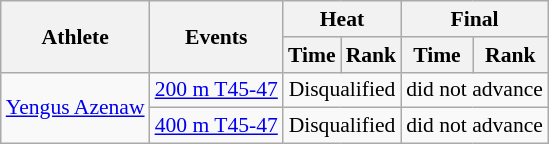<table class=wikitable style="font-size:90%">
<tr>
<th rowspan="2">Athlete</th>
<th rowspan="2">Events</th>
<th colspan="2">Heat</th>
<th colspan="2">Final</th>
</tr>
<tr>
<th>Time</th>
<th>Rank</th>
<th>Time</th>
<th>Rank</th>
</tr>
<tr align=center>
<td align=left rowspan=2><a href='#'>Yengus Azenaw</a></td>
<td align=left><a href='#'>200 m T45-47</a></td>
<td colspan=2>Disqualified</td>
<td colspan=2>did not advance</td>
</tr>
<tr align=center>
<td align=left><a href='#'>400 m T45-47</a></td>
<td colspan=2>Disqualified</td>
<td colspan=2>did not advance</td>
</tr>
</table>
